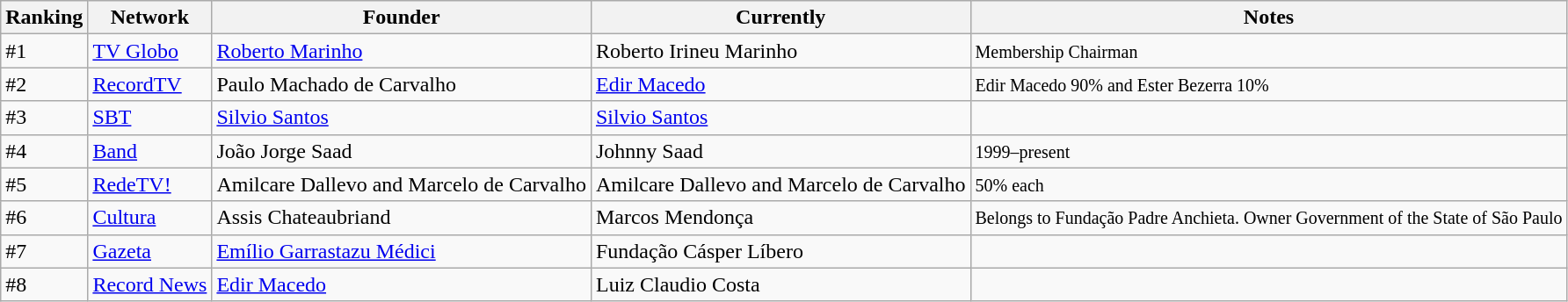<table class="wikitable">
<tr>
<th>Ranking</th>
<th>Network</th>
<th>Founder</th>
<th>Currently</th>
<th>Notes</th>
</tr>
<tr>
<td>#1</td>
<td><a href='#'>TV Globo</a></td>
<td><a href='#'>Roberto Marinho</a></td>
<td>Roberto Irineu Marinho</td>
<td><small>Membership Chairman</small></td>
</tr>
<tr>
<td>#2</td>
<td><a href='#'>RecordTV</a></td>
<td>Paulo Machado de Carvalho</td>
<td><a href='#'>Edir Macedo</a></td>
<td><small>Edir Macedo 90% and Ester Bezerra 10%</small></td>
</tr>
<tr>
<td>#3</td>
<td><a href='#'>SBT</a></td>
<td><a href='#'>Silvio Santos</a></td>
<td><a href='#'>Silvio Santos</a></td>
<td></td>
</tr>
<tr>
<td>#4</td>
<td><a href='#'>Band</a></td>
<td>João Jorge Saad</td>
<td>Johnny Saad</td>
<td><small>1999–present</small></td>
</tr>
<tr>
<td>#5</td>
<td><a href='#'>RedeTV!</a></td>
<td>Amilcare Dallevo and Marcelo de Carvalho</td>
<td>Amilcare Dallevo and Marcelo de Carvalho</td>
<td><small>50% each</small></td>
</tr>
<tr>
<td>#6</td>
<td><a href='#'>Cultura</a></td>
<td>Assis Chateaubriand</td>
<td>Marcos Mendonça</td>
<td><small>Belongs to Fundação Padre Anchieta. Owner Government of the State of São Paulo</small></td>
</tr>
<tr>
<td>#7</td>
<td><a href='#'>Gazeta</a></td>
<td><a href='#'>Emílio Garrastazu Médici</a></td>
<td>Fundação Cásper Líbero</td>
<td></td>
</tr>
<tr>
<td>#8</td>
<td><a href='#'>Record News</a></td>
<td><a href='#'>Edir Macedo</a></td>
<td>Luiz Claudio Costa</td>
<td></td>
</tr>
</table>
